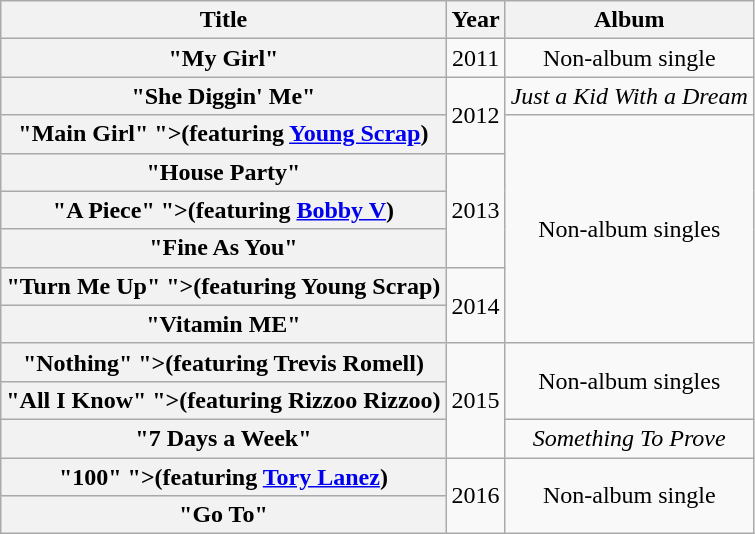<table class="wikitable plainrowheaders" style="text-align:center;"border="1">
<tr>
<th scope="col">Title</th>
<th scope="col">Year</th>
<th scope="col">Album</th>
</tr>
<tr>
<th scope="row">"My Girl"</th>
<td>2011</td>
<td>Non-album single</td>
</tr>
<tr>
<th scope="row">"She Diggin' Me"</th>
<td rowspan="2">2012</td>
<td><em>Just a Kid With a Dream</em></td>
</tr>
<tr>
<th scope="row">"Main Girl" <span>">(featuring <a href='#'>Young Scrap</a>)</span></th>
<td rowspan="6">Non-album singles</td>
</tr>
<tr>
<th scope="row">"House Party"</th>
<td rowspan="3">2013</td>
</tr>
<tr>
<th scope="row">"A Piece" <span>">(featuring <a href='#'>Bobby V</a>)</span></th>
</tr>
<tr>
<th scope="row">"Fine As You"</th>
</tr>
<tr>
<th scope="row">"Turn Me Up" <span>">(featuring Young Scrap)</span></th>
<td rowspan="2">2014</td>
</tr>
<tr>
<th scope="row">"Vitamin ME"</th>
</tr>
<tr>
<th scope="row">"Nothing" <span>">(featuring Trevis Romell)</span></th>
<td rowspan="3">2015</td>
<td rowspan="2">Non-album singles</td>
</tr>
<tr>
<th scope="row">"All I Know" <span>">(featuring Rizzoo Rizzoo)</span></th>
</tr>
<tr>
<th scope="row">"7 Days a Week"</th>
<td><em>Something To Prove</em></td>
</tr>
<tr>
<th scope="row">"100" <span>">(featuring <a href='#'>Tory Lanez</a>)</span></th>
<td rowspan="2">2016</td>
<td rowspan="2">Non-album single</td>
</tr>
<tr>
<th scope="row">"Go To"</th>
</tr>
</table>
